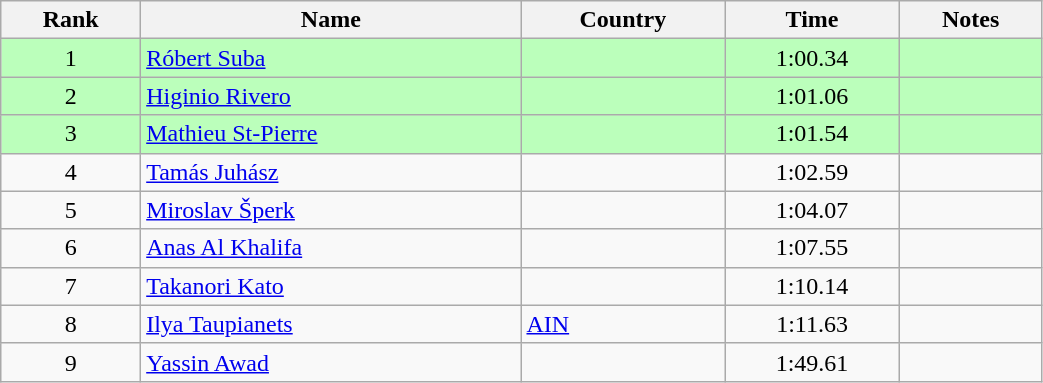<table class="wikitable" style="text-align:center;width: 55%">
<tr>
<th>Rank</th>
<th>Name</th>
<th>Country</th>
<th>Time</th>
<th>Notes</th>
</tr>
<tr bgcolor=bbffbb>
<td>1</td>
<td align="left"><a href='#'>Róbert Suba</a></td>
<td align="left"></td>
<td>1:00.34</td>
<td></td>
</tr>
<tr bgcolor=bbffbb>
<td>2</td>
<td align="left"><a href='#'>Higinio Rivero</a></td>
<td align="left"></td>
<td>1:01.06</td>
<td></td>
</tr>
<tr bgcolor=bbffbb>
<td>3</td>
<td align="left"><a href='#'>Mathieu St-Pierre</a></td>
<td align="left"></td>
<td>1:01.54</td>
<td></td>
</tr>
<tr>
<td>4</td>
<td align="left"><a href='#'>Tamás Juhász</a></td>
<td align="left"></td>
<td>1:02.59</td>
<td></td>
</tr>
<tr>
<td>5</td>
<td align="left"><a href='#'>Miroslav Šperk</a></td>
<td align="left"></td>
<td>1:04.07</td>
<td></td>
</tr>
<tr>
<td>6</td>
<td align="left"><a href='#'>Anas Al Khalifa</a></td>
<td align="left"></td>
<td>1:07.55</td>
<td></td>
</tr>
<tr>
<td>7</td>
<td align="left"><a href='#'>Takanori Kato</a></td>
<td align="left"></td>
<td>1:10.14</td>
<td></td>
</tr>
<tr>
<td>8</td>
<td align="left"><a href='#'>Ilya Taupianets</a></td>
<td align="left"> <a href='#'>AIN</a></td>
<td>1:11.63</td>
<td></td>
</tr>
<tr>
<td>9</td>
<td align="left"><a href='#'>Yassin Awad</a></td>
<td align="left"></td>
<td>1:49.61</td>
<td></td>
</tr>
</table>
